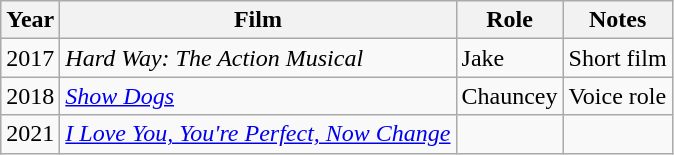<table class="wikitable sortable">
<tr>
<th>Year</th>
<th>Film</th>
<th>Role</th>
<th>Notes</th>
</tr>
<tr>
<td>2017</td>
<td><em>Hard Way: The Action Musical</em></td>
<td>Jake</td>
<td>Short film</td>
</tr>
<tr>
<td>2018</td>
<td><em><a href='#'>Show Dogs</a></em></td>
<td>Chauncey</td>
<td>Voice role</td>
</tr>
<tr>
<td>2021</td>
<td><em><a href='#'>I Love You, You're Perfect, Now Change</a></em></td>
<td></td>
<td></td>
</tr>
</table>
